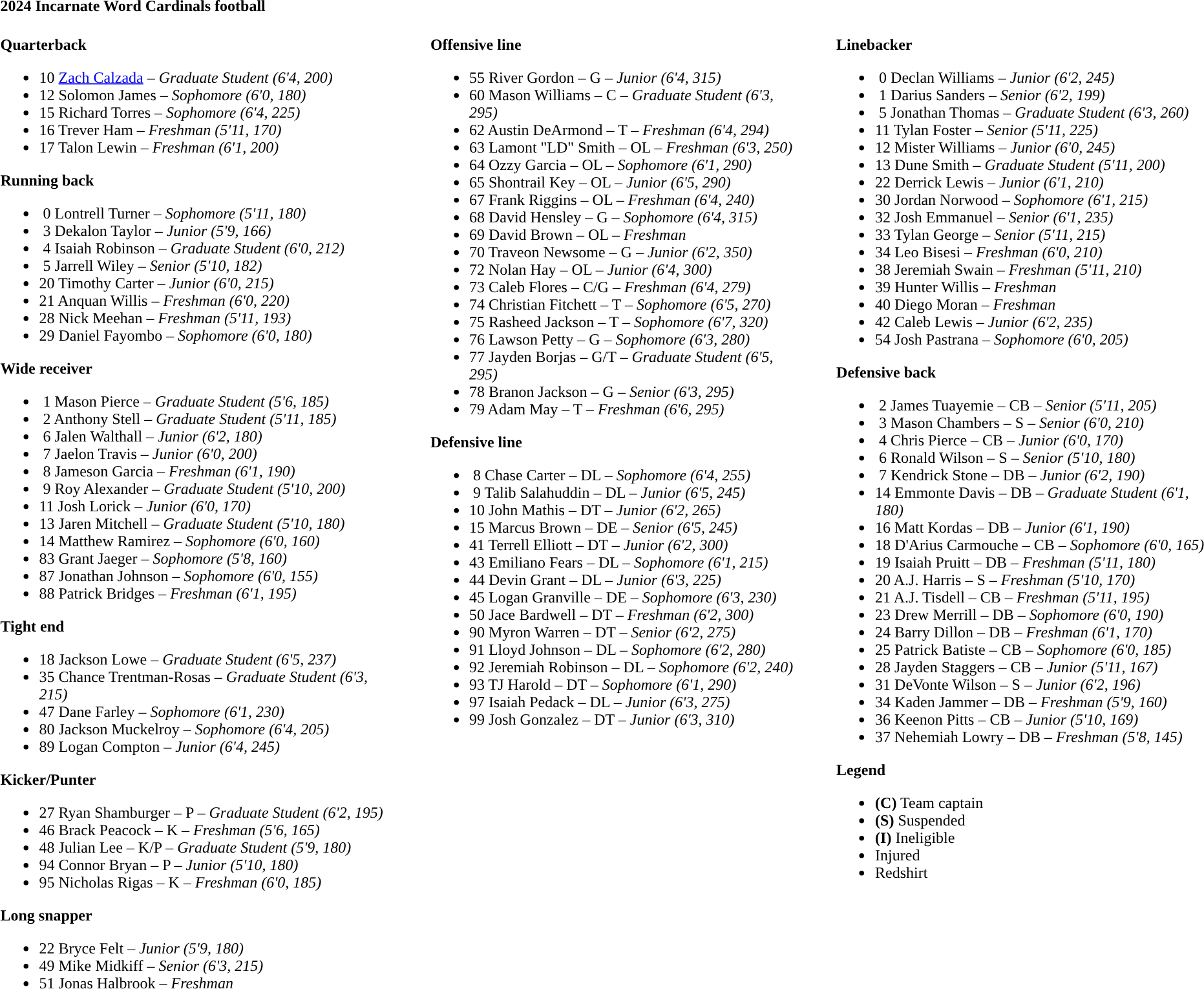<table class="toccolours" style="text-align: left;">
<tr>
<td colspan=11><strong>2024 Incarnate Word Cardinals football</strong></td>
</tr>
<tr>
<td valign="top"><br><strong>Quarterback</strong><ul><li>10  <a href='#'>Zach Calzada</a> – <em> Graduate Student (6'4, 200)</em></li><li>12  Solomon James – <em>Sophomore (6'0, 180)</em></li><li>15  Richard Torres – <em> Sophomore (6'4, 225)</em></li><li>16  Trever Ham – <em>Freshman (5'11, 170)</em></li><li>17  Talon Lewin – <em>Freshman (6'1, 200)</em></li></ul><strong>Running back</strong><ul><li> 0  Lontrell Turner – <em>Sophomore (5'11, 180)</em></li><li> 3  Dekalon Taylor – <em>Junior (5'9, 166)</em></li><li> 4  Isaiah Robinson – <em> Graduate Student (6'0, 212)</em></li><li> 5  Jarrell Wiley – <em> Senior (5'10, 182)</em></li><li>20  Timothy Carter – <em>Junior (6'0, 215)</em></li><li>21  Anquan Willis – <em> Freshman (6'0, 220)</em></li><li>28  Nick Meehan – <em> Freshman (5'11, 193)</em></li><li>29  Daniel Fayombo – <em>Sophomore (6'0, 180)</em></li></ul><strong>Wide receiver</strong><ul><li> 1  Mason Pierce – <em> Graduate Student (5'6, 185)</em></li><li> 2  Anthony Stell – <em> Graduate Student (5'11, 185)</em></li><li> 6  Jalen Walthall – <em> Junior (6'2, 180)</em></li><li> 7  Jaelon Travis – <em> Junior (6'0, 200)</em></li><li> 8  Jameson Garcia – <em> Freshman (6'1, 190)</em></li><li> 9  Roy Alexander – <em> Graduate Student (5'10, 200)</em></li><li>11  Josh Lorick – <em>Junior (6'0, 170)</em></li><li>13  Jaren Mitchell – <em> Graduate Student (5'10, 180)</em></li><li>14  Matthew Ramirez – <em>Sophomore (6'0, 160)</em></li><li>83  Grant Jaeger – <em>Sophomore (5'8, 160)</em></li><li>87  Jonathan Johnson – <em>Sophomore (6'0, 155)</em></li><li>88  Patrick Bridges – <em>Freshman (6'1, 195)</em></li></ul><strong>Tight end</strong><ul><li>18  Jackson Lowe – <em> Graduate Student (6'5, 237)</em></li><li>35  Chance Trentman-Rosas – <em> Graduate Student (6'3, 215)</em></li><li>47  Dane Farley – <em>Sophomore (6'1, 230)</em></li><li>80  Jackson Muckelroy – <em>Sophomore (6'4, 205)</em></li><li>89  Logan Compton – <em>Junior (6'4, 245)</em></li></ul><strong>Kicker/Punter</strong><ul><li>27  Ryan Shamburger – P – <em> Graduate Student (6'2, 195)</em></li><li>46  Brack Peacock – K – <em> Freshman (5'6, 165)</em></li><li>48  Julian Lee – K/P – <em> Graduate Student (5'9, 180)</em></li><li>94  Connor Bryan – P – <em> Junior (5'10, 180)</em></li><li>95  Nicholas Rigas – K – <em>Freshman (6'0, 185)</em></li></ul><strong>Long snapper</strong><ul><li>22  Bryce Felt – <em>Junior (5'9, 180)</em></li><li>49  Mike Midkiff – <em> Senior (6'3, 215)</em></li><li>51  Jonas Halbrook – <em>Freshman</em></li></ul></td>
<td width="25"> </td>
<td valign="top"><br><strong>Offensive line</strong><ul><li>55  River Gordon – G – <em> Junior (6'4, 315)</em></li><li>60  Mason Williams – C – <em> Graduate Student (6'3, 295)</em></li><li>62  Austin DeArmond – T – <em> Freshman (6'4, 294)</em></li><li>63  Lamont "LD" Smith – OL – <em>Freshman (6'3, 250)</em></li><li>64  Ozzy Garcia – OL – <em>Sophomore (6'1, 290)</em></li><li>65  Shontrail Key – OL – <em> Junior (6'5, 290)</em></li><li>67  Frank Riggins – OL – <em>Freshman (6'4, 240)</em></li><li>68  David Hensley – G – <em> Sophomore (6'4, 315)</em></li><li>69  David Brown – OL – <em>Freshman</em></li><li>70  Traveon Newsome – G – <em> Junior (6'2, 350)</em></li><li>72  Nolan Hay – OL – <em>Junior (6'4, 300)</em></li><li>73  Caleb Flores – C/G – <em> Freshman (6'4, 279)</em></li><li>74  Christian Fitchett – T – <em>Sophomore (6'5, 270)</em></li><li>75  Rasheed Jackson – T – <em>Sophomore (6'7, 320)</em></li><li>76  Lawson Petty – G – <em>Sophomore (6'3, 280)</em></li><li>77  Jayden Borjas – G/T – <em> Graduate Student (6'5, 295)</em></li><li>78  Branon Jackson – G – <em>Senior (6'3, 295)</em></li><li>79  Adam May – T – <em>Freshman (6'6, 295)</em></li></ul><strong>Defensive line</strong><ul><li> 8  Chase Carter – DL – <em> Sophomore (6'4, 255)</em></li><li> 9  Talib Salahuddin – DL – <em> Junior (6'5, 245)</em></li><li>10  John Mathis – DT – <em> Junior (6'2, 265)</em></li><li>15  Marcus Brown – DE – <em>Senior (6'5, 245)</em></li><li>41  Terrell Elliott – DT – <em>Junior (6'2, 300)</em></li><li>43  Emiliano Fears – DL – <em>Sophomore (6'1, 215)</em></li><li>44  Devin Grant – DL – <em> Junior (6'3, 225)</em></li><li>45  Logan Granville – DE – <em>Sophomore (6'3, 230)</em></li><li>50  Jace Bardwell – DT – <em>Freshman (6'2, 300)</em></li><li>90  Myron Warren – DT – <em> Senior (6'2, 275)</em></li><li>91  Lloyd Johnson – DL – <em> Sophomore (6'2, 280)</em></li><li>92  Jeremiah Robinson – DL – <em>Sophomore (6'2, 240)</em></li><li>93  TJ Harold – DT – <em>Sophomore (6'1, 290)</em></li><li>97  Isaiah Pedack – DL – <em> Junior (6'3, 275)</em></li><li>99  Josh Gonzalez – DT – <em> Junior (6'3, 310)</em></li></ul></td>
<td width="25"> </td>
<td valign="top"><br><strong>Linebacker</strong><ul><li> 0  Declan Williams – <em>Junior (6'2, 245)</em></li><li> 1  Darius Sanders – <em>Senior (6'2, 199)</em></li><li> 5  Jonathan Thomas – <em> Graduate Student (6'3, 260)</em></li><li>11  Tylan Foster – <em>Senior (5'11, 225)</em></li><li>12  Mister Williams – <em> Junior (6'0, 245)</em></li><li>13  Dune Smith – <em> Graduate Student (5'11, 200)</em></li><li>22  Derrick Lewis – <em> Junior (6'1, 210)</em></li><li>30  Jordan Norwood – <em> Sophomore (6'1, 215)</em></li><li>32  Josh Emmanuel – <em>Senior (6'1, 235)</em></li><li>33  Tylan George – <em>Senior (5'11, 215)</em></li><li>34  Leo Bisesi – <em>Freshman (6'0, 210)</em></li><li>38  Jeremiah Swain – <em>Freshman (5'11, 210)</em></li><li>39  Hunter Willis – <em>Freshman</em></li><li>40  Diego Moran – <em>Freshman</em></li><li>42  Caleb Lewis – <em> Junior (6'2, 235)</em></li><li>54  Josh Pastrana – <em>Sophomore (6'0, 205)</em></li></ul><strong>Defensive back</strong><ul><li> 2 James Tuayemie – CB – <em>Senior (5'11, 205)</em></li><li> 3  Mason Chambers – S – <em> Senior (6'0, 210)</em></li><li> 4  Chris Pierce – CB – <em>Junior (6'0, 170)</em></li><li> 6  Ronald Wilson – S – <em>Senior (5'10, 180)</em></li><li> 7  Kendrick Stone – DB – <em>Junior (6'2, 190)</em></li><li>14  Emmonte Davis – DB – <em> Graduate Student (6'1, 180)</em></li><li>16  Matt Kordas – DB – <em> Junior (6'1, 190)</em></li><li>18  D'Arius Carmouche – CB – <em>Sophomore (6'0, 165)</em></li><li>19  Isaiah Pruitt – DB – <em>Freshman (5'11, 180)</em></li><li>20  A.J. Harris – S – <em> Freshman (5'10, 170)</em></li><li>21  A.J. Tisdell – CB – <em> Freshman (5'11, 195)</em></li><li>23  Drew Merrill – DB – <em>Sophomore (6'0, 190)</em></li><li>24  Barry Dillon – DB – <em> Freshman (6'1, 170)</em></li><li>25  Patrick Batiste – CB – <em>Sophomore (6'0, 185)</em></li><li>28  Jayden Staggers – CB – <em>Junior (5'11, 167)</em></li><li>31  DeVonte Wilson – S – <em> Junior (6'2, 196)</em></li><li>34  Kaden Jammer – DB – <em>Freshman (5'9, 160)</em></li><li>36  Keenon Pitts – CB – <em> Junior (5'10, 169)</em></li><li>37  Nehemiah Lowry – DB – <em>Freshman (5'8, 145)</em></li></ul><strong>Legend</strong><ul><li><strong>(C)</strong> Team captain</li><li><strong>(S)</strong> Suspended</li><li><strong>(I)</strong> Ineligible</li><li> Injured</li><li> Redshirt</li></ul></td>
</tr>
</table>
